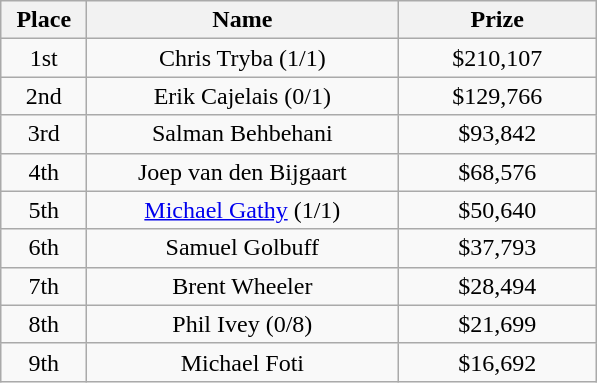<table class="wikitable">
<tr>
<th width="50">Place</th>
<th width="200">Name</th>
<th width="125">Prize</th>
</tr>
<tr>
<td align = "center">1st</td>
<td align = "center">Chris Tryba (1/1)</td>
<td align = "center">$210,107</td>
</tr>
<tr>
<td align = "center">2nd</td>
<td align = "center">Erik Cajelais (0/1)</td>
<td align = "center">$129,766</td>
</tr>
<tr>
<td align = "center">3rd</td>
<td align = "center">Salman Behbehani</td>
<td align = "center">$93,842</td>
</tr>
<tr>
<td align = "center">4th</td>
<td align = "center">Joep van den Bijgaart</td>
<td align = "center">$68,576</td>
</tr>
<tr>
<td align = "center">5th</td>
<td align = "center"><a href='#'>Michael Gathy</a> (1/1)</td>
<td align = "center">$50,640</td>
</tr>
<tr>
<td align = "center">6th</td>
<td align = "center">Samuel Golbuff</td>
<td align = "center">$37,793</td>
</tr>
<tr>
<td align = "center">7th</td>
<td align = "center">Brent Wheeler</td>
<td align = "center">$28,494</td>
</tr>
<tr>
<td align = "center">8th</td>
<td align = "center">Phil Ivey (0/8)</td>
<td align = "center">$21,699</td>
</tr>
<tr>
<td align = "center">9th</td>
<td align = "center">Michael Foti</td>
<td align = "center">$16,692</td>
</tr>
</table>
